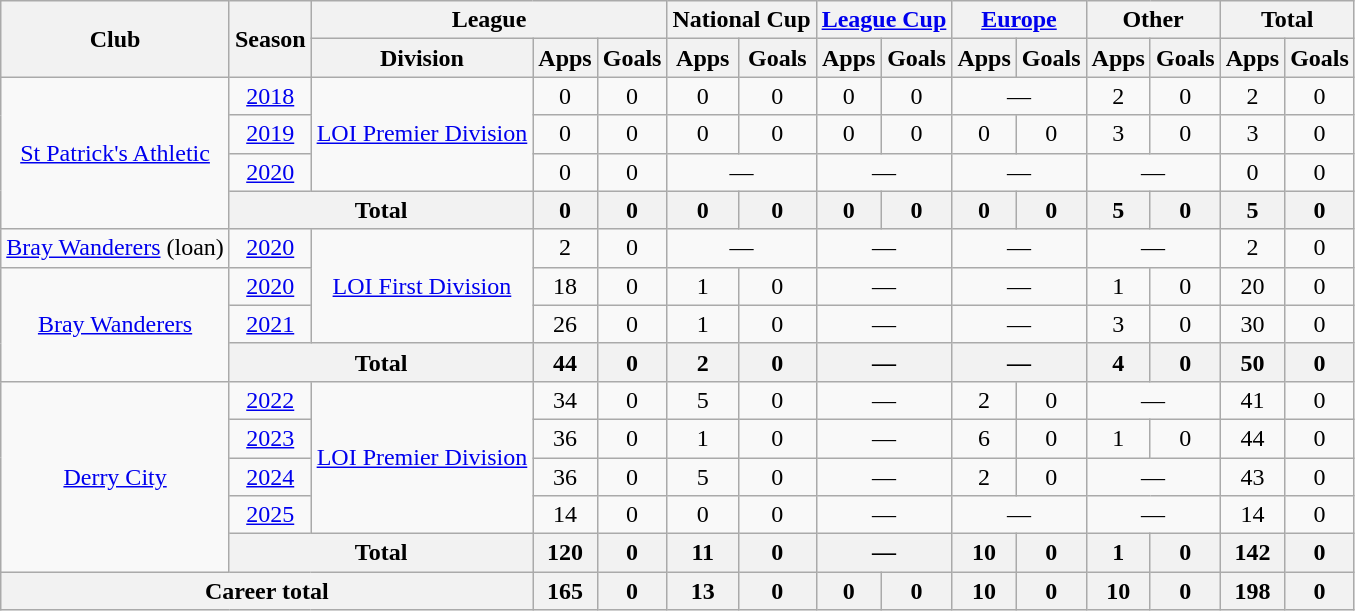<table class="wikitable" style="text-align:center">
<tr>
<th rowspan=2>Club</th>
<th rowspan=2>Season</th>
<th colspan=3>League</th>
<th colspan=2>National Cup</th>
<th colspan=2><a href='#'>League Cup</a></th>
<th colspan=2><a href='#'>Europe</a></th>
<th colspan=2>Other</th>
<th colspan=2>Total</th>
</tr>
<tr>
<th>Division</th>
<th>Apps</th>
<th>Goals</th>
<th>Apps</th>
<th>Goals</th>
<th>Apps</th>
<th>Goals</th>
<th>Apps</th>
<th>Goals</th>
<th>Apps</th>
<th>Goals</th>
<th>Apps</th>
<th>Goals</th>
</tr>
<tr>
<td rowspan="4"><a href='#'>St Patrick's Athletic</a></td>
<td><a href='#'>2018</a></td>
<td rowspan="3"><a href='#'>LOI Premier Division</a></td>
<td>0</td>
<td>0</td>
<td>0</td>
<td>0</td>
<td>0</td>
<td>0</td>
<td colspan="2">—</td>
<td>2</td>
<td>0</td>
<td>2</td>
<td>0</td>
</tr>
<tr>
<td><a href='#'>2019</a></td>
<td>0</td>
<td>0</td>
<td>0</td>
<td>0</td>
<td>0</td>
<td>0</td>
<td>0</td>
<td>0</td>
<td>3</td>
<td>0</td>
<td>3</td>
<td>0</td>
</tr>
<tr>
<td><a href='#'>2020</a></td>
<td>0</td>
<td>0</td>
<td colspan="2">—</td>
<td colspan="2">—</td>
<td colspan="2">—</td>
<td colspan="2">—</td>
<td>0</td>
<td>0</td>
</tr>
<tr>
<th colspan="2">Total</th>
<th>0</th>
<th>0</th>
<th>0</th>
<th>0</th>
<th>0</th>
<th>0</th>
<th>0</th>
<th>0</th>
<th>5</th>
<th>0</th>
<th>5</th>
<th>0</th>
</tr>
<tr>
<td><a href='#'>Bray Wanderers</a> (loan)</td>
<td><a href='#'>2020</a></td>
<td rowspan="3"><a href='#'>LOI First Division</a></td>
<td>2</td>
<td>0</td>
<td colspan="2">—</td>
<td colspan="2">—</td>
<td colspan="2">—</td>
<td colspan="2">—</td>
<td>2</td>
<td>0</td>
</tr>
<tr>
<td rowspan="3"><a href='#'>Bray Wanderers</a></td>
<td><a href='#'>2020</a></td>
<td>18</td>
<td>0</td>
<td>1</td>
<td>0</td>
<td colspan="2">—</td>
<td colspan="2">—</td>
<td>1</td>
<td>0</td>
<td>20</td>
<td>0</td>
</tr>
<tr>
<td><a href='#'>2021</a></td>
<td>26</td>
<td>0</td>
<td>1</td>
<td>0</td>
<td colspan="2">—</td>
<td colspan="2">—</td>
<td>3</td>
<td>0</td>
<td>30</td>
<td>0</td>
</tr>
<tr>
<th colspan="2">Total</th>
<th>44</th>
<th>0</th>
<th>2</th>
<th>0</th>
<th colspan="2">—</th>
<th colspan="2">—</th>
<th>4</th>
<th>0</th>
<th>50</th>
<th>0</th>
</tr>
<tr>
<td rowspan="5"><a href='#'>Derry City</a></td>
<td><a href='#'>2022</a></td>
<td rowspan="4"><a href='#'>LOI Premier Division</a></td>
<td>34</td>
<td>0</td>
<td>5</td>
<td>0</td>
<td colspan="2">—</td>
<td>2</td>
<td>0</td>
<td colspan="2">—</td>
<td>41</td>
<td>0</td>
</tr>
<tr>
<td><a href='#'>2023</a></td>
<td>36</td>
<td>0</td>
<td>1</td>
<td>0</td>
<td colspan="2">—</td>
<td>6</td>
<td>0</td>
<td>1</td>
<td>0</td>
<td>44</td>
<td>0</td>
</tr>
<tr>
<td><a href='#'>2024</a></td>
<td>36</td>
<td>0</td>
<td>5</td>
<td>0</td>
<td colspan="2">—</td>
<td>2</td>
<td>0</td>
<td colspan="2">—</td>
<td>43</td>
<td>0</td>
</tr>
<tr>
<td><a href='#'>2025</a></td>
<td>14</td>
<td>0</td>
<td>0</td>
<td>0</td>
<td colspan="2">—</td>
<td colspan="2">—</td>
<td colspan="2">—</td>
<td>14</td>
<td>0</td>
</tr>
<tr>
<th colspan="2">Total</th>
<th>120</th>
<th>0</th>
<th>11</th>
<th>0</th>
<th colspan="2">—</th>
<th>10</th>
<th>0</th>
<th>1</th>
<th>0</th>
<th>142</th>
<th>0</th>
</tr>
<tr>
<th colspan=3>Career total</th>
<th>165</th>
<th>0</th>
<th>13</th>
<th>0</th>
<th>0</th>
<th>0</th>
<th>10</th>
<th>0</th>
<th>10</th>
<th>0</th>
<th>198</th>
<th>0</th>
</tr>
</table>
